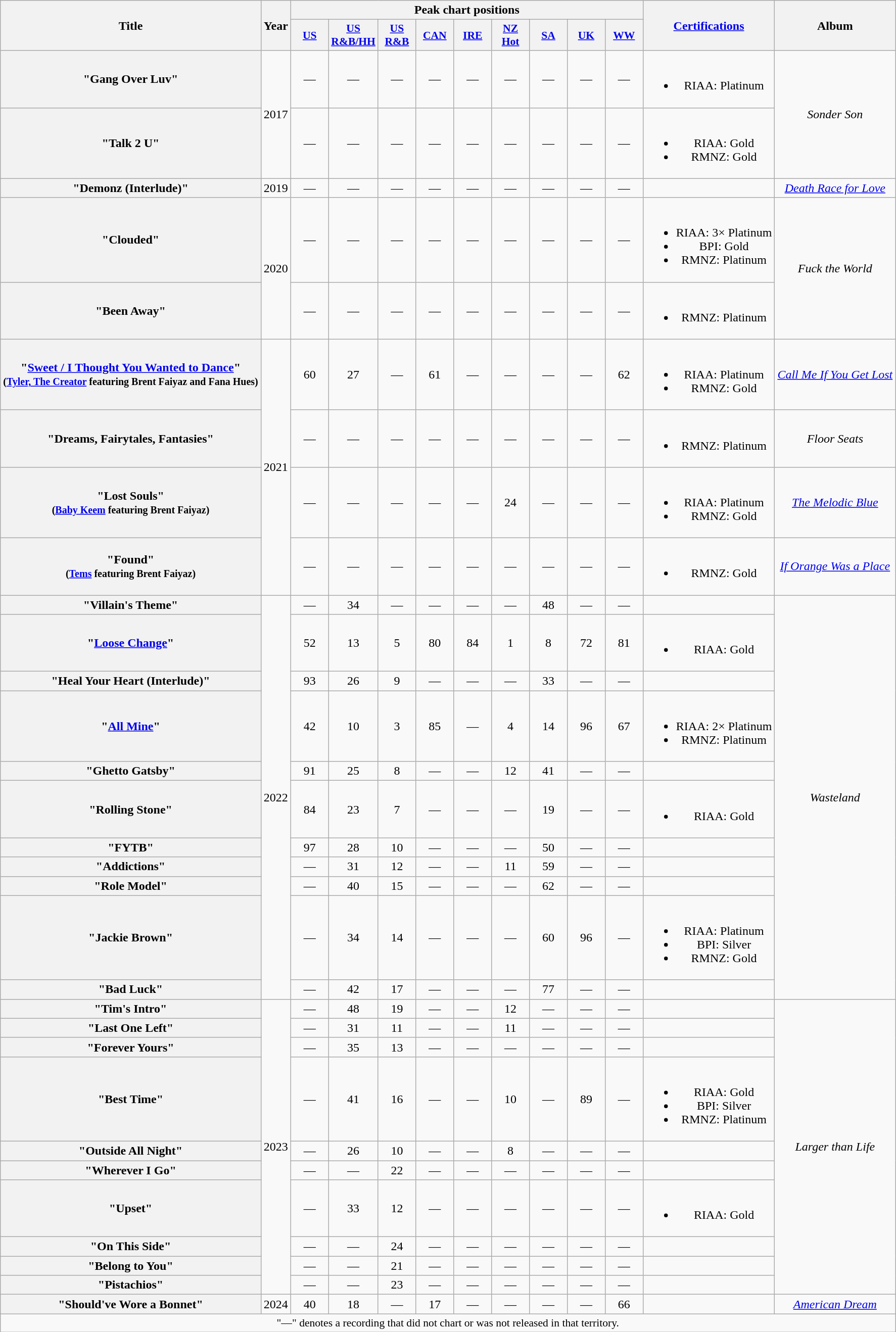<table class="wikitable plainrowheaders" style="text-align:center;">
<tr>
<th scope="col" rowspan="2">Title</th>
<th scope="col" rowspan="2">Year</th>
<th scope="col" colspan="9">Peak chart positions</th>
<th rowspan="2"><a href='#'>Certifications</a></th>
<th scope="col" rowspan="2">Album</th>
</tr>
<tr>
<th scope="col" style="width:3em;font-size:90%;"><a href='#'>US</a><br></th>
<th scope="col" style="width:3em;font-size:90%;"><a href='#'>US<br>R&B/HH</a><br></th>
<th scope="col" style="width:3em;font-size:90%;"><a href='#'>US<br>R&B</a><br></th>
<th scope="col" style="width:3em;font-size:90%;"><a href='#'>CAN</a><br></th>
<th scope="col" style="width:3em;font-size:90%;"><a href='#'>IRE</a><br></th>
<th scope="col" style="width:3em;font-size:90%;"><a href='#'>NZ<br>Hot</a><br></th>
<th scope="col" style="width:3em;font-size:90%;"><a href='#'>SA</a><br></th>
<th scope="col" style="width:3em;font-size:90%;"><a href='#'>UK</a><br></th>
<th scope="col" style="width:3em;font-size:90%;"><a href='#'>WW</a><br></th>
</tr>
<tr>
<th scope="row">"Gang Over Luv"</th>
<td rowspan="2">2017</td>
<td>—</td>
<td>—</td>
<td>—</td>
<td>—</td>
<td>—</td>
<td>—</td>
<td>—</td>
<td>—</td>
<td>—</td>
<td><br><ul><li>RIAA: Platinum</li></ul></td>
<td rowspan="2"><em>Sonder Son</em></td>
</tr>
<tr>
<th scope="row">"Talk 2 U"</th>
<td>—</td>
<td>—</td>
<td>—</td>
<td>—</td>
<td>—</td>
<td>—</td>
<td>—</td>
<td>—</td>
<td>—</td>
<td><br><ul><li>RIAA: Gold</li><li>RMNZ: Gold</li></ul></td>
</tr>
<tr>
<th scope="row">"Demonz (Interlude)"<br></th>
<td>2019</td>
<td>—</td>
<td>—</td>
<td>—</td>
<td>—</td>
<td>—</td>
<td>—</td>
<td>—</td>
<td>—</td>
<td>—</td>
<td></td>
<td><em><a href='#'>Death Race for Love</a></em></td>
</tr>
<tr>
<th scope="row">"Clouded"</th>
<td rowspan=2>2020</td>
<td>—</td>
<td>—</td>
<td>—</td>
<td>—</td>
<td>—</td>
<td>—</td>
<td>—</td>
<td>—</td>
<td>—</td>
<td><br><ul><li>RIAA: 3× Platinum</li><li>BPI: Gold</li><li>RMNZ: Platinum</li></ul></td>
<td rowspan=2><em>Fuck the World</em></td>
</tr>
<tr>
<th scope="row">"Been Away"</th>
<td>—</td>
<td>—</td>
<td>—</td>
<td>—</td>
<td>—</td>
<td>—</td>
<td>—</td>
<td>—</td>
<td>—</td>
<td><br><ul><li>RMNZ: Platinum</li></ul></td>
</tr>
<tr>
<th scope="row">"<a href='#'>Sweet / I Thought You Wanted to Dance</a>"<br><small>(<a href='#'>Tyler, The Creator</a> featuring Brent Faiyaz and Fana Hues)</small></th>
<td rowspan="4">2021</td>
<td>60</td>
<td>27</td>
<td>—</td>
<td>61</td>
<td>—</td>
<td>—</td>
<td>—</td>
<td>—</td>
<td>62</td>
<td><br><ul><li>RIAA: Platinum</li><li>RMNZ: Gold</li></ul></td>
<td><em><a href='#'>Call Me If You Get Lost</a></em></td>
</tr>
<tr>
<th scope="row">"Dreams, Fairytales, Fantasies"<br></th>
<td>—</td>
<td>—</td>
<td>—</td>
<td>—</td>
<td>—</td>
<td>—</td>
<td>—</td>
<td>—</td>
<td>—</td>
<td><br><ul><li>RMNZ: Platinum</li></ul></td>
<td><em>Floor Seats</em></td>
</tr>
<tr>
<th scope="row">"Lost Souls"<br><small>(<a href='#'>Baby Keem</a> featuring Brent Faiyaz)</small></th>
<td>—</td>
<td>—</td>
<td>—</td>
<td>—</td>
<td>—</td>
<td>24</td>
<td>—</td>
<td>—</td>
<td>—</td>
<td><br><ul><li>RIAA: Platinum</li><li>RMNZ: Gold</li></ul></td>
<td><em><a href='#'>The Melodic Blue</a></em></td>
</tr>
<tr>
<th scope="row">"Found"<br><small>(<a href='#'>Tems</a> featuring Brent Faiyaz)</small></th>
<td>—</td>
<td>—</td>
<td>—</td>
<td>—</td>
<td>—</td>
<td>—</td>
<td>—</td>
<td>—</td>
<td>—</td>
<td><br><ul><li>RMNZ: Gold</li></ul></td>
<td><em><a href='#'>If Orange Was a Place</a></em></td>
</tr>
<tr>
<th scope="row">"Villain's Theme"</th>
<td rowspan="11">2022</td>
<td>—</td>
<td>34</td>
<td>—</td>
<td>—</td>
<td>—</td>
<td>—</td>
<td>48</td>
<td>—</td>
<td>—</td>
<td></td>
<td rowspan="11"><em>Wasteland</em></td>
</tr>
<tr>
<th scope="row">"<a href='#'>Loose Change</a>"</th>
<td>52</td>
<td>13</td>
<td>5</td>
<td>80</td>
<td>84</td>
<td>1</td>
<td>8</td>
<td>72</td>
<td>81</td>
<td><br><ul><li>RIAA: Gold</li></ul></td>
</tr>
<tr>
<th scope="row">"Heal Your Heart (Interlude)"</th>
<td>93</td>
<td>26</td>
<td>9</td>
<td>—</td>
<td>—</td>
<td>—</td>
<td>33</td>
<td>—</td>
<td>—</td>
<td></td>
</tr>
<tr>
<th scope="row">"<a href='#'>All Mine</a>"</th>
<td>42</td>
<td>10</td>
<td>3</td>
<td>85</td>
<td>—</td>
<td>4</td>
<td>14</td>
<td>96</td>
<td>67</td>
<td><br><ul><li>RIAA: 2× Platinum</li><li>RMNZ: Platinum</li></ul></td>
</tr>
<tr>
<th scope="row">"Ghetto Gatsby"<br></th>
<td>91</td>
<td>25</td>
<td>8</td>
<td>—</td>
<td>—</td>
<td>12</td>
<td>41</td>
<td>—</td>
<td>—</td>
<td></td>
</tr>
<tr>
<th scope="row">"Rolling Stone"</th>
<td>84</td>
<td>23</td>
<td>7</td>
<td>—</td>
<td>—</td>
<td>—</td>
<td>19</td>
<td>—</td>
<td>—</td>
<td><br><ul><li>RIAA: Gold</li></ul></td>
</tr>
<tr>
<th scope="row">"FYTB"<br></th>
<td>97</td>
<td>28</td>
<td>10</td>
<td>—</td>
<td>—</td>
<td>—</td>
<td>50</td>
<td>—</td>
<td>—</td>
<td></td>
</tr>
<tr>
<th scope="row">"Addictions"<br></th>
<td>—</td>
<td>31</td>
<td>12</td>
<td>—</td>
<td>—</td>
<td>11</td>
<td>59</td>
<td>—</td>
<td>—</td>
<td></td>
</tr>
<tr>
<th scope="row">"Role Model"</th>
<td>—</td>
<td>40</td>
<td>15</td>
<td>—</td>
<td>—</td>
<td>—</td>
<td>62</td>
<td>—</td>
<td>—</td>
<td></td>
</tr>
<tr>
<th scope="row">"Jackie Brown"</th>
<td>—</td>
<td>34</td>
<td>14</td>
<td>—</td>
<td>—</td>
<td>—</td>
<td>60</td>
<td>96</td>
<td>—</td>
<td><br><ul><li>RIAA: Platinum</li><li>BPI: Silver</li><li>RMNZ: Gold</li></ul></td>
</tr>
<tr>
<th scope="row">"Bad Luck"</th>
<td>—</td>
<td>42</td>
<td>17</td>
<td>—</td>
<td>—</td>
<td>—</td>
<td>77</td>
<td>—</td>
<td>—</td>
<td></td>
</tr>
<tr>
<th scope="row">"Tim's Intro"</th>
<td rowspan="10">2023</td>
<td>—</td>
<td>48</td>
<td>19</td>
<td>—</td>
<td>—</td>
<td>12</td>
<td>—</td>
<td>—</td>
<td>—</td>
<td></td>
<td rowspan="10"><em>Larger than Life</em></td>
</tr>
<tr>
<th scope="row">"Last One Left"<br></th>
<td>—</td>
<td>31</td>
<td>11</td>
<td>—</td>
<td>—</td>
<td>11</td>
<td>—</td>
<td>—</td>
<td>—</td>
<td></td>
</tr>
<tr>
<th scope="row">"Forever Yours"</th>
<td>—</td>
<td>35</td>
<td>13</td>
<td>—</td>
<td>—</td>
<td>—</td>
<td>—</td>
<td>—</td>
<td>—</td>
<td></td>
</tr>
<tr>
<th scope="row">"Best Time"</th>
<td>—</td>
<td>41</td>
<td>16</td>
<td>—</td>
<td>—</td>
<td>10</td>
<td>—</td>
<td>89</td>
<td>—</td>
<td><br><ul><li>RIAA: Gold</li><li>BPI: Silver</li><li>RMNZ: Platinum</li></ul></td>
</tr>
<tr>
<th scope="row">"Outside All Night"<br></th>
<td>—</td>
<td>26</td>
<td>10</td>
<td>—</td>
<td>—</td>
<td>8</td>
<td>—</td>
<td>—</td>
<td>—</td>
<td></td>
</tr>
<tr>
<th scope="row">"Wherever I Go"</th>
<td>—</td>
<td>—</td>
<td>22</td>
<td>—</td>
<td>—</td>
<td>—</td>
<td>—</td>
<td>—</td>
<td>—</td>
<td></td>
</tr>
<tr>
<th scope="row">"Upset"<br></th>
<td>—</td>
<td>33</td>
<td>12</td>
<td>—</td>
<td>—</td>
<td>—</td>
<td>—</td>
<td>—</td>
<td>—</td>
<td><br><ul><li>RIAA: Gold</li></ul></td>
</tr>
<tr>
<th scope="row">"On This Side"<br></th>
<td>—</td>
<td>—</td>
<td>24</td>
<td>—</td>
<td>—</td>
<td>—</td>
<td>—</td>
<td>—</td>
<td>—</td>
<td></td>
</tr>
<tr>
<th scope="row">"Belong to You"<br></th>
<td>—</td>
<td>—</td>
<td>21</td>
<td>—</td>
<td>—</td>
<td>—</td>
<td>—</td>
<td>—</td>
<td>—</td>
<td></td>
</tr>
<tr>
<th scope="row">"Pistachios"</th>
<td>—</td>
<td>—</td>
<td>23</td>
<td>—</td>
<td>—</td>
<td>—</td>
<td>—</td>
<td>—</td>
<td>—</td>
<td></td>
</tr>
<tr>
<th scope="row">"Should've Wore a Bonnet"<br></th>
<td>2024</td>
<td>40</td>
<td>18</td>
<td>—</td>
<td>17</td>
<td>—</td>
<td>—</td>
<td>—</td>
<td>—</td>
<td>66</td>
<td></td>
<td><em><a href='#'>American Dream</a></em></td>
</tr>
<tr>
<td colspan="13" style="font-size:90%">"—" denotes a recording that did not chart or was not released in that territory.</td>
</tr>
</table>
